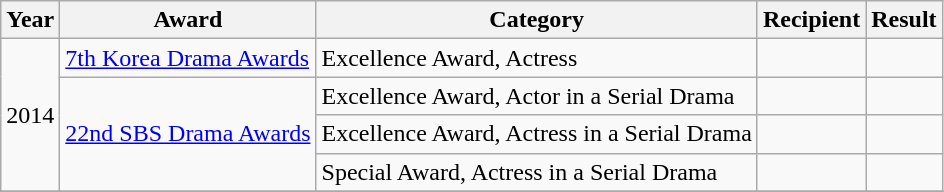<table class="wikitable">
<tr>
<th>Year</th>
<th>Award</th>
<th>Category</th>
<th>Recipient</th>
<th>Result</th>
</tr>
<tr>
<td rowspan="4">2014</td>
<td><a href='#'>7th Korea Drama Awards</a></td>
<td>Excellence Award, Actress</td>
<td></td>
<td></td>
</tr>
<tr>
<td rowspan="3"><a href='#'>22nd SBS Drama Awards</a></td>
<td>Excellence Award, Actor in a Serial Drama</td>
<td></td>
<td></td>
</tr>
<tr>
<td>Excellence Award, Actress in a Serial Drama</td>
<td></td>
<td></td>
</tr>
<tr>
<td>Special Award, Actress in a Serial Drama</td>
<td></td>
<td></td>
</tr>
<tr>
</tr>
</table>
